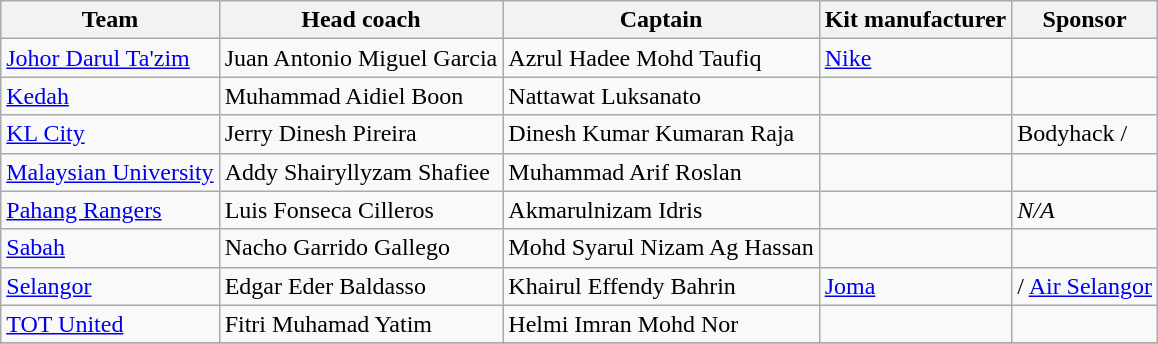<table class="wikitable sortable">
<tr>
<th>Team</th>
<th>Head coach</th>
<th>Captain</th>
<th>Kit manufacturer</th>
<th>Sponsor</th>
</tr>
<tr>
<td><a href='#'>Johor Darul Ta'zim</a></td>
<td> Juan Antonio Miguel Garcia</td>
<td> Azrul Hadee Mohd Taufiq</td>
<td><a href='#'>Nike</a></td>
<td></td>
</tr>
<tr>
<td><a href='#'>Kedah</a></td>
<td> Muhammad Aidiel Boon</td>
<td> Nattawat Luksanato</td>
<td></td>
<td></td>
</tr>
<tr>
<td><a href='#'>KL City</a></td>
<td> Jerry Dinesh Pireira</td>
<td> Dinesh Kumar Kumaran Raja</td>
<td></td>
<td>Bodyhack / </td>
</tr>
<tr>
<td><a href='#'>Malaysian University</a></td>
<td> Addy Shairyllyzam Shafiee</td>
<td> Muhammad Arif Roslan</td>
<td></td>
<td></td>
</tr>
<tr>
<td><a href='#'>Pahang Rangers</a></td>
<td> Luis Fonseca Cilleros</td>
<td> Akmarulnizam Idris</td>
<td></td>
<td><em>N/A</em></td>
</tr>
<tr>
<td><a href='#'>Sabah</a></td>
<td> Nacho Garrido Gallego</td>
<td> Mohd Syarul Nizam Ag Hassan</td>
<td></td>
<td></td>
</tr>
<tr>
<td><a href='#'>Selangor</a></td>
<td> Edgar Eder Baldasso</td>
<td> Khairul Effendy Bahrin</td>
<td><a href='#'>Joma</a></td>
<td> / <a href='#'>Air Selangor</a></td>
</tr>
<tr>
<td><a href='#'>TOT United</a></td>
<td> Fitri Muhamad Yatim</td>
<td> Helmi Imran Mohd Nor</td>
<td></td>
<td></td>
</tr>
<tr>
</tr>
</table>
